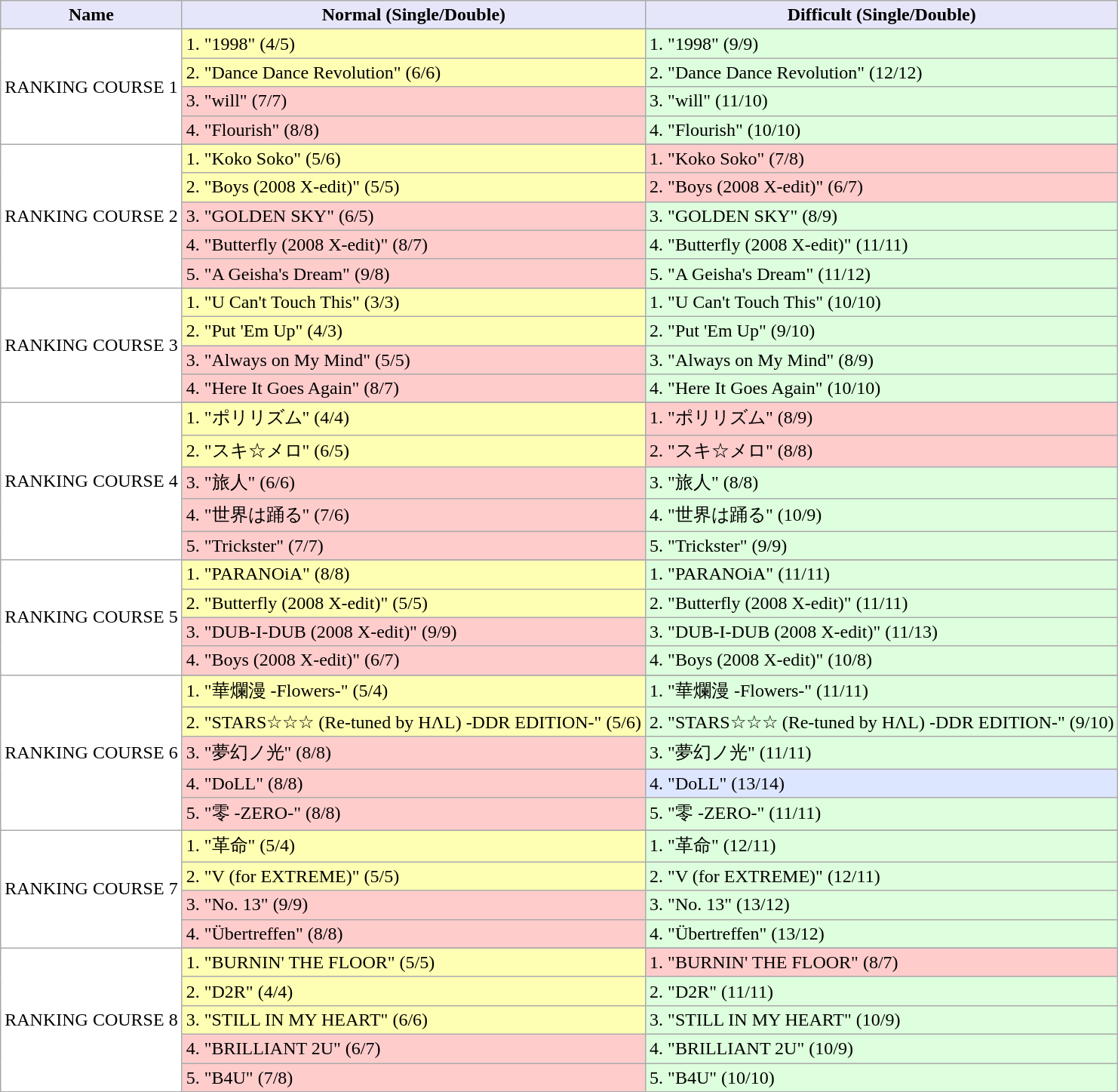<table class="wikitable" style="font-size:100%;">
<tr>
<th style="background:lavender;">Name</th>
<th style="background:lavender;">Normal (Single/Double)</th>
<th style="background:lavender;">Difficult (Single/Double)</th>
</tr>
<tr>
<td rowspan="5" style="background:#fff; text-align:center;">RANKING COURSE 1</td>
</tr>
<tr>
<td style="background:#FFFFB3;">1. "1998" (4/5)</td>
<td style="background:#dfd;">1. "1998" (9/9)</td>
</tr>
<tr>
<td style="background:#FFFFB3;">2. "Dance Dance Revolution" (6/6)</td>
<td style="background:#dfd;">2. "Dance Dance Revolution" (12/12)</td>
</tr>
<tr>
<td style="background:#fcc;">3. "will" (7/7)</td>
<td style="background:#dfd;">3. "will" (11/10)</td>
</tr>
<tr>
<td style="background:#fcc;">4. "Flourish" (8/8)</td>
<td style="background:#dfd;">4. "Flourish" (10/10)</td>
</tr>
<tr>
<td rowspan="6" style="background:#fff; text-align:center;">RANKING COURSE 2</td>
</tr>
<tr>
<td style="background:#FFFFB3;">1. "Koko Soko" (5/6)</td>
<td style="background:#fcc;">1. "Koko Soko" (7/8)</td>
</tr>
<tr>
<td style="background:#FFFFB3;">2. "Boys (2008 X-edit)" (5/5)</td>
<td style="background:#fcc;">2. "Boys (2008 X-edit)" (6/7)</td>
</tr>
<tr>
<td style="background:#fcc;">3. "GOLDEN SKY" (6/5)</td>
<td style="background:#dfd;">3. "GOLDEN SKY" (8/9)</td>
</tr>
<tr>
<td style="background:#fcc;">4. "Butterfly (2008 X-edit)" (8/7)</td>
<td style="background:#dfd;">4. "Butterfly (2008 X-edit)" (11/11)</td>
</tr>
<tr>
<td style="background:#fcc;">5. "A Geisha's Dream" (9/8)</td>
<td style="background:#dfd;">5. "A Geisha's Dream" (11/12)</td>
</tr>
<tr>
<td rowspan="5" style="background:#fff; text-align:center;">RANKING COURSE 3</td>
</tr>
<tr>
<td style="background:#FFFFB3;">1. "U Can't Touch This" (3/3)</td>
<td style="background:#dfd;">1. "U Can't Touch This" (10/10)</td>
</tr>
<tr>
<td style="background:#FFFFB3;">2. "Put 'Em Up" (4/3)</td>
<td style="background:#dfd;">2. "Put 'Em Up" (9/10)</td>
</tr>
<tr>
<td style="background:#fcc;">3. "Always on My Mind" (5/5)</td>
<td style="background:#dfd;">3. "Always on My Mind" (8/9)</td>
</tr>
<tr>
<td style="background:#fcc;">4. "Here It Goes Again" (8/7)</td>
<td style="background:#dfd;">4. "Here It Goes Again" (10/10)</td>
</tr>
<tr>
<td rowspan="6" style="background:#fff; text-align:center;">RANKING COURSE 4</td>
</tr>
<tr>
<td style="background:#FFFFB3;">1. "ポリリズム" (4/4)</td>
<td style="background:#fcc;">1. "ポリリズム" (8/9)</td>
</tr>
<tr>
<td style="background:#FFFFB3;">2. "スキ☆メロ" (6/5)</td>
<td style="background:#fcc;">2. "スキ☆メロ" (8/8)</td>
</tr>
<tr>
<td style="background:#fcc;">3. "旅人" (6/6)</td>
<td style="background:#dfd;">3. "旅人" (8/8)</td>
</tr>
<tr>
<td style="background:#fcc;">4. "世界は踊る" (7/6)</td>
<td style="background:#dfd;">4. "世界は踊る" (10/9)</td>
</tr>
<tr>
<td style="background:#fcc;">5. "Trickster" (7/7)</td>
<td style="background:#dfd;">5. "Trickster" (9/9)</td>
</tr>
<tr>
<td rowspan="5" style="background:#fff; text-align:center;">RANKING COURSE 5</td>
</tr>
<tr>
<td style="background:#FFFFB3;">1. "PARANOiA" (8/8)</td>
<td style="background:#dfd;">1. "PARANOiA" (11/11)</td>
</tr>
<tr>
<td style="background:#FFFFB3;">2. "Butterfly (2008 X-edit)" (5/5)</td>
<td style="background:#dfd;">2. "Butterfly (2008 X-edit)" (11/11)</td>
</tr>
<tr>
<td style="background:#fcc;">3. "DUB-I-DUB (2008 X-edit)" (9/9)</td>
<td style="background:#dfd;">3. "DUB-I-DUB (2008 X-edit)" (11/13)</td>
</tr>
<tr>
<td style="background:#fcc;">4. "Boys (2008 X-edit)" (6/7)</td>
<td style="background:#dfd;">4. "Boys (2008 X-edit)" (10/8)</td>
</tr>
<tr>
<td rowspan="6" style="background:#fff; text-align:center;">RANKING COURSE 6</td>
</tr>
<tr>
<td style="background:#FFFFB3;">1. "華爛漫 -Flowers-" (5/4)</td>
<td style="background:#dfd;">1. "華爛漫 -Flowers-" (11/11)</td>
</tr>
<tr>
<td style="background:#FFFFB3;">2. "STARS☆☆☆ (Re-tuned by HΛL) -DDR EDITION-" (5/6)</td>
<td style="background:#dfd;">2. "STARS☆☆☆ (Re-tuned by HΛL) -DDR EDITION-" (9/10)</td>
</tr>
<tr>
<td style="background:#fcc;">3. "夢幻ノ光" (8/8)</td>
<td style="background:#dfd;">3. "夢幻ノ光" (11/11)</td>
</tr>
<tr>
<td style="background:#fcc;">4. "DoLL" (8/8)</td>
<td style="background:#DDE6FF;">4. "DoLL" (13/14)</td>
</tr>
<tr>
<td style="background:#fcc;">5. "零 -ZERO-" (8/8)</td>
<td style="background:#dfd;">5. "零 -ZERO-" (11/11)</td>
</tr>
<tr>
<td rowspan="5" style="background:#fff; text-align:center;">RANKING COURSE 7</td>
</tr>
<tr>
<td style="background:#FFFFB3;">1. "革命" (5/4)</td>
<td style="background:#dfd;">1. "革命" (12/11)</td>
</tr>
<tr>
<td style="background:#FFFFB3;">2. "V (for EXTREME)" (5/5)</td>
<td style="background:#dfd;">2. "V (for EXTREME)" (12/11)</td>
</tr>
<tr>
<td style="background:#fcc;">3. "No. 13" (9/9)</td>
<td style="background:#dfd;">3. "No. 13" (13/12)</td>
</tr>
<tr>
<td style="background:#fcc;">4. "Übertreffen" (8/8)</td>
<td style="background:#dfd;">4. "Übertreffen" (13/12)</td>
</tr>
<tr>
<td rowspan="6" style="background:#fff; text-align:center;">RANKING COURSE 8</td>
</tr>
<tr>
<td style="background:#FFFFB3;">1. "BURNIN' THE FLOOR" (5/5)</td>
<td style="background:#fcc;">1. "BURNIN' THE FLOOR" (8/7)</td>
</tr>
<tr>
<td style="background:#FFFFB3;">2. "D2R" (4/4)</td>
<td style="background:#dfd;">2. "D2R" (11/11)</td>
</tr>
<tr>
<td style="background:#FFFFB3;">3. "STILL IN MY HEART" (6/6)</td>
<td style="background:#dfd;">3. "STILL IN MY HEART" (10/9)</td>
</tr>
<tr>
<td style="background:#fcc;">4. "BRILLIANT 2U" (6/7)</td>
<td style="background:#dfd;">4. "BRILLIANT 2U" (10/9)</td>
</tr>
<tr>
<td style="background:#fcc;">5. "B4U" (7/8)</td>
<td style="background:#dfd;">5. "B4U" (10/10)</td>
</tr>
</table>
